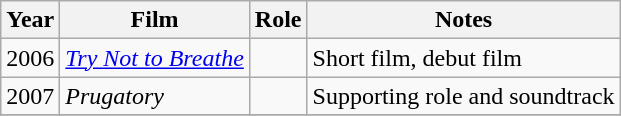<table class="wikitable">
<tr>
<th>Year</th>
<th>Film</th>
<th>Role</th>
<th>Notes</th>
</tr>
<tr>
<td>2006</td>
<td><em><a href='#'>Try Not to Breathe</a></em></td>
<td></td>
<td>Short film, debut film</td>
</tr>
<tr>
<td>2007</td>
<td><em>Prugatory</em></td>
<td></td>
<td>Supporting role and soundtrack</td>
</tr>
<tr>
</tr>
</table>
